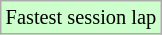<table class="wikitable" style="font-size: 85%;">
<tr style="background:#ccffcc;">
<td>Fastest session lap</td>
</tr>
</table>
